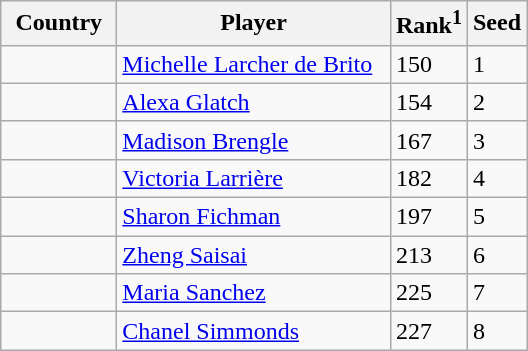<table class="sortable wikitable">
<tr>
<th width="70">Country</th>
<th width="175">Player</th>
<th>Rank<sup>1</sup></th>
<th>Seed</th>
</tr>
<tr>
<td></td>
<td><a href='#'>Michelle Larcher de Brito</a></td>
<td>150</td>
<td>1</td>
</tr>
<tr>
<td></td>
<td><a href='#'>Alexa Glatch</a></td>
<td>154</td>
<td>2</td>
</tr>
<tr>
<td></td>
<td><a href='#'>Madison Brengle</a></td>
<td>167</td>
<td>3</td>
</tr>
<tr>
<td></td>
<td><a href='#'>Victoria Larrière</a></td>
<td>182</td>
<td>4</td>
</tr>
<tr>
<td></td>
<td><a href='#'>Sharon Fichman</a></td>
<td>197</td>
<td>5</td>
</tr>
<tr>
<td></td>
<td><a href='#'>Zheng Saisai</a></td>
<td>213</td>
<td>6</td>
</tr>
<tr>
<td></td>
<td><a href='#'>Maria Sanchez</a></td>
<td>225</td>
<td>7</td>
</tr>
<tr>
<td></td>
<td><a href='#'>Chanel Simmonds</a></td>
<td>227</td>
<td>8</td>
</tr>
</table>
